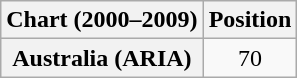<table class="wikitable plainrowheaders" style="text-align:center">
<tr>
<th>Chart (2000–2009)</th>
<th>Position</th>
</tr>
<tr>
<th scope="row">Australia (ARIA)</th>
<td>70</td>
</tr>
</table>
